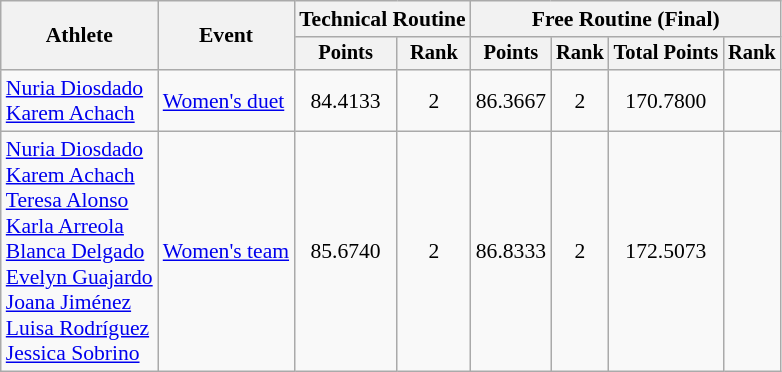<table class=wikitable style="font-size:90%">
<tr>
<th rowspan="2">Athlete</th>
<th rowspan="2">Event</th>
<th colspan="2">Technical Routine</th>
<th colspan="4">Free Routine (Final)</th>
</tr>
<tr style="font-size:95%">
<th>Points</th>
<th>Rank</th>
<th>Points</th>
<th>Rank</th>
<th>Total Points</th>
<th>Rank</th>
</tr>
<tr align=center>
<td align=left><a href='#'>Nuria Diosdado</a><br><a href='#'>Karem Achach</a></td>
<td align=left><a href='#'>Women's duet</a></td>
<td>84.4133</td>
<td>2</td>
<td>86.3667</td>
<td>2</td>
<td>170.7800</td>
<td></td>
</tr>
<tr align=center>
<td align=left><a href='#'>Nuria Diosdado</a><br><a href='#'>Karem Achach</a><br><a href='#'>Teresa Alonso</a><br><a href='#'>Karla Arreola</a><br><a href='#'>Blanca Delgado</a><br><a href='#'>Evelyn Guajardo</a><br><a href='#'>Joana Jiménez</a><br><a href='#'>Luisa Rodríguez</a><br><a href='#'>Jessica Sobrino</a></td>
<td align=left><a href='#'>Women's team</a></td>
<td>85.6740</td>
<td>2</td>
<td>86.8333</td>
<td>2</td>
<td>172.5073</td>
<td></td>
</tr>
</table>
